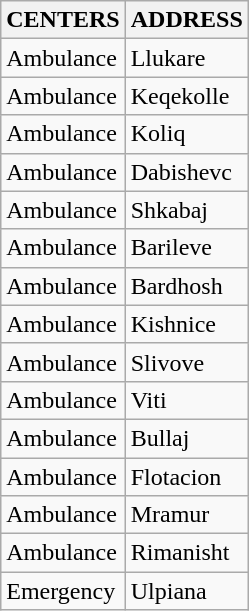<table class="wikitable">
<tr>
<th>CENTERS</th>
<th>ADDRESS</th>
</tr>
<tr>
<td>Ambulance</td>
<td>Llukare</td>
</tr>
<tr>
<td>Ambulance</td>
<td>Keqekolle</td>
</tr>
<tr>
<td>Ambulance</td>
<td>Koliq</td>
</tr>
<tr>
<td>Ambulance</td>
<td>Dabishevc</td>
</tr>
<tr>
<td>Ambulance</td>
<td>Shkabaj</td>
</tr>
<tr>
<td>Ambulance</td>
<td>Barileve</td>
</tr>
<tr>
<td>Ambulance</td>
<td>Bardhosh</td>
</tr>
<tr>
<td>Ambulance</td>
<td>Kishnice</td>
</tr>
<tr>
<td>Ambulance</td>
<td>Slivove</td>
</tr>
<tr>
<td>Ambulance</td>
<td>Viti</td>
</tr>
<tr>
<td>Ambulance</td>
<td>Bullaj</td>
</tr>
<tr>
<td>Ambulance</td>
<td>Flotacion</td>
</tr>
<tr>
<td>Ambulance</td>
<td>Mramur</td>
</tr>
<tr>
<td>Ambulance</td>
<td>Rimanisht</td>
</tr>
<tr>
<td>Emergency</td>
<td>Ulpiana</td>
</tr>
</table>
